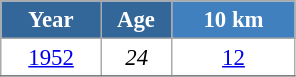<table class="wikitable" style="font-size:95%; text-align:center; border:grey solid 1px; border-collapse:collapse; background:#ffffff;">
<tr>
<th style="background-color:#369; color:white; width:60px;"> Year </th>
<th style="background-color:#369; color:white; width:40px;"> Age </th>
<th style="background-color:#4180be; color:white; width:75px;"> 10 km </th>
</tr>
<tr>
<td><a href='#'>1952</a></td>
<td><em>24</em></td>
<td><a href='#'>12</a></td>
</tr>
<tr>
</tr>
</table>
